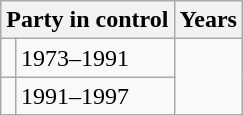<table class="wikitable">
<tr>
<th colspan="2">Party in control</th>
<th>Years</th>
</tr>
<tr>
<td></td>
<td>1973–1991</td>
</tr>
<tr>
<td></td>
<td>1991–1997</td>
</tr>
</table>
